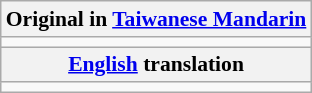<table class="wikitable" style="text-align:left;font-size:90%;vertical-align:top;white-space:nowrap;">
<tr>
<th colspan=2>Original in <a href='#'>Taiwanese Mandarin</a></th>
</tr>
<tr>
<td colspan=2></td>
</tr>
<tr>
<th colspan=2><a href='#'>English</a> translation</th>
</tr>
<tr>
<td colspan=2></td>
</tr>
</table>
